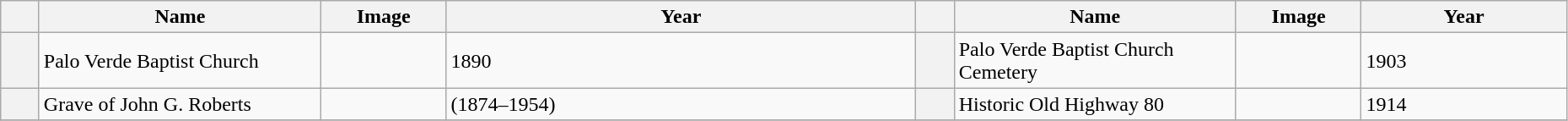<table class="wikitable sortable" style="width:98%">
<tr>
<th></th>
<th width = 18% >Name</th>
<th width = 8% class="unsortable" >Image</th>
<th>Year</th>
<th></th>
<th width = 18% >Name</th>
<th width = 8% class="unsortable" >Image</th>
<th>Year</th>
</tr>
<tr ->
<th></th>
<td>Palo Verde Baptist Church</td>
<td></td>
<td>1890</td>
<th></th>
<td>Palo Verde Baptist Church Cemetery</td>
<td></td>
<td>1903</td>
</tr>
<tr ->
<th></th>
<td>Grave of John G. Roberts</td>
<td></td>
<td>(1874–1954)</td>
<th></th>
<td>Historic Old Highway 80</td>
<td></td>
<td>1914</td>
</tr>
<tr ->
</tr>
</table>
